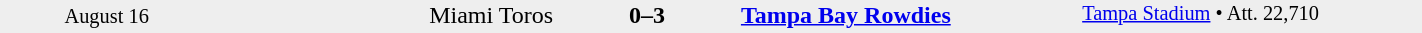<table style="width: 75%; background: #eeeeee;" cellspacing="0">
<tr>
<td style=font-size:85% align=center rowspan=3 width=15%>August 16</td>
<td width=24% align=right>Miami Toros</td>
<td align=center width=13%><strong>0–3</strong></td>
<td width=24%><strong><a href='#'>Tampa Bay Rowdies</a></strong></td>
<td style=font-size:85% rowspan=3 valign=top><a href='#'>Tampa Stadium</a> • Att. 22,710</td>
</tr>
<tr style=font-size:85%>
<td align=right valign=top></td>
<td valign=top></td>
<td align=left valign=top></td>
</tr>
</table>
